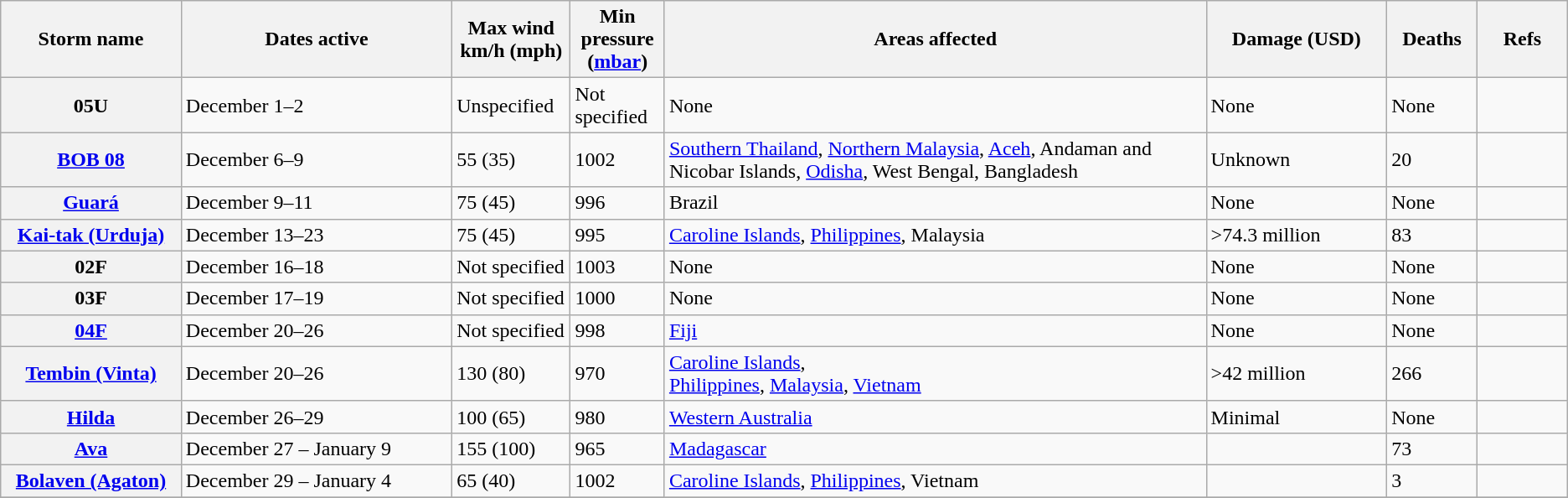<table class="wikitable sortable">
<tr>
<th width="10%"><strong>Storm name</strong></th>
<th width="15%"><strong>Dates active</strong></th>
<th width="5%"><strong>Max wind km/h (mph)</strong></th>
<th width="5%"><strong>Min pressure (<a href='#'>mbar</a>)</strong></th>
<th width="30%"><strong>Areas affected</strong></th>
<th width="10%"><strong>Damage (USD)</strong></th>
<th width="5%"><strong>Deaths</strong></th>
<th width="5%"><strong>Refs</strong></th>
</tr>
<tr>
<th>05U</th>
<td>December 1–2</td>
<td>Unspecified</td>
<td>Not specified</td>
<td>None</td>
<td>None</td>
<td>None</td>
<td></td>
</tr>
<tr>
<th><a href='#'>BOB 08</a></th>
<td>December 6–9</td>
<td>55 (35)</td>
<td>1002</td>
<td><a href='#'>Southern Thailand</a>, <a href='#'>Northern Malaysia</a>, <a href='#'>Aceh</a>, Andaman and Nicobar Islands, <a href='#'>Odisha</a>, West Bengal, Bangladesh</td>
<td>Unknown</td>
<td>20</td>
<td></td>
</tr>
<tr>
<th><a href='#'>Guará</a></th>
<td>December 9–11</td>
<td>75 (45)</td>
<td>996</td>
<td>Brazil</td>
<td>None</td>
<td>None</td>
<td></td>
</tr>
<tr>
<th><a href='#'>Kai-tak (Urduja)</a></th>
<td>December 13–23</td>
<td>75 (45)</td>
<td>995</td>
<td><a href='#'>Caroline Islands</a>, <a href='#'>Philippines</a>, Malaysia</td>
<td>>74.3 million</td>
<td>83</td>
<td></td>
</tr>
<tr>
<th>02F</th>
<td>December 16–18</td>
<td>Not specified</td>
<td>1003</td>
<td>None</td>
<td>None</td>
<td>None</td>
<td></td>
</tr>
<tr>
<th>03F</th>
<td>December 17–19</td>
<td>Not specified</td>
<td>1000</td>
<td>None</td>
<td>None</td>
<td>None</td>
<td></td>
</tr>
<tr>
<th><a href='#'>04F</a></th>
<td>December 20–26</td>
<td>Not specified</td>
<td>998</td>
<td><a href='#'>Fiji</a></td>
<td>None</td>
<td>None</td>
<td></td>
</tr>
<tr>
<th><a href='#'>Tembin (Vinta)</a></th>
<td>December 20–26</td>
<td>130 (80)</td>
<td>970</td>
<td><a href='#'>Caroline Islands</a>,<br><a href='#'>Philippines</a>,
<a href='#'>Malaysia</a>,
<a href='#'>Vietnam</a></td>
<td>>42 million</td>
<td>266</td>
<td></td>
</tr>
<tr>
<th><a href='#'>Hilda</a></th>
<td>December 26–29</td>
<td>100 (65)</td>
<td>980</td>
<td><a href='#'>Western Australia</a></td>
<td>Minimal</td>
<td>None</td>
<td></td>
</tr>
<tr>
<th><a href='#'>Ava</a></th>
<td>December 27 – January 9</td>
<td>155 (100)</td>
<td>965</td>
<td><a href='#'>Madagascar</a></td>
<td></td>
<td>73</td>
<td></td>
</tr>
<tr>
<th><a href='#'>Bolaven (Agaton)</a></th>
<td>December 29 – January 4</td>
<td>65 (40)</td>
<td>1002</td>
<td><a href='#'>Caroline Islands</a>, <a href='#'>Philippines</a>, Vietnam</td>
<td></td>
<td>3</td>
<td></td>
</tr>
<tr>
</tr>
</table>
